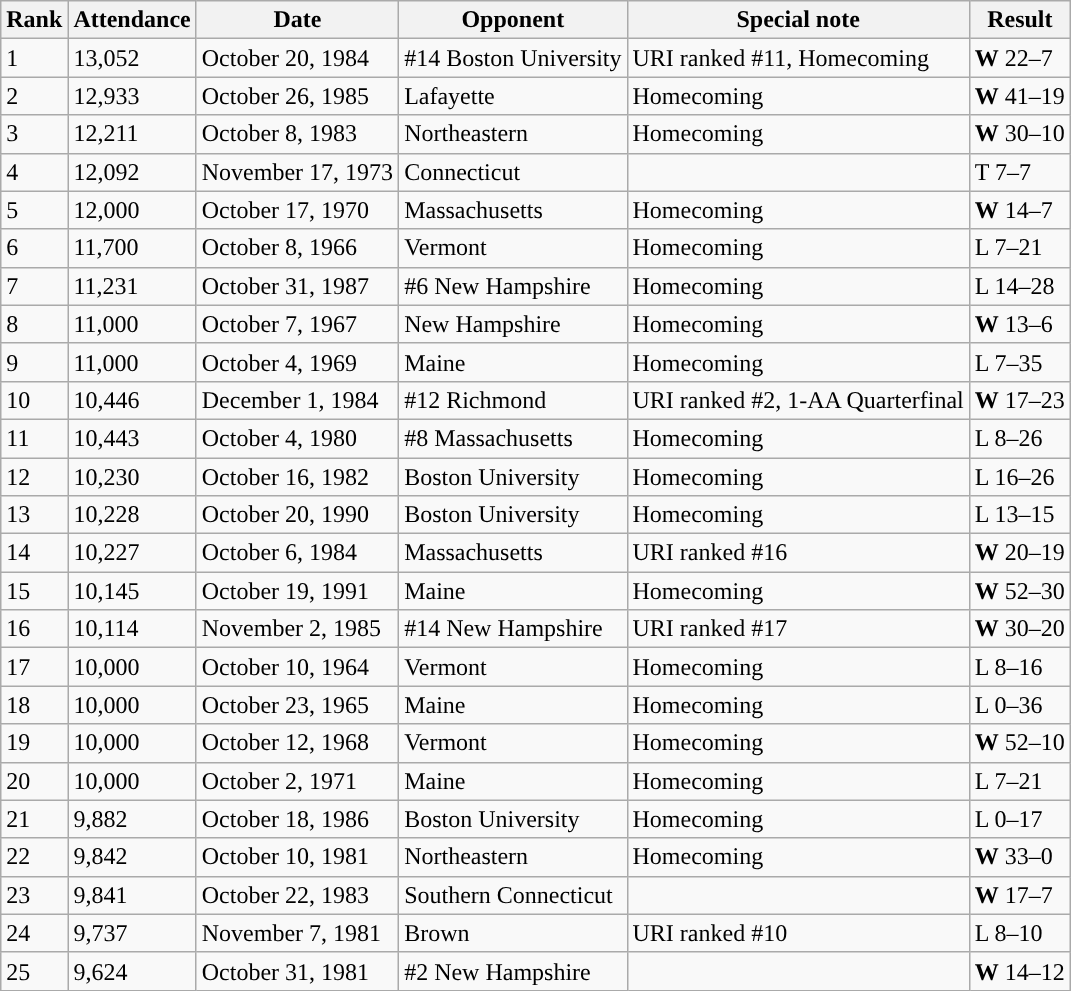<table class="wikitable">
<tr>
<th>Rank</th>
<th>Attendance</th>
<th>Date</th>
<th>Opponent</th>
<th>Special note</th>
<th>Result</th>
</tr>
<tr>
<td>1</td>
<td>13,052</td>
<td>October 20, 1984</td>
<td>#14 Boston University</td>
<td>URI ranked #11, Homecoming</td>
<td><strong>W</strong> 22–7</td>
</tr>
<tr>
<td>2</td>
<td>12,933</td>
<td>October 26, 1985</td>
<td>Lafayette</td>
<td>Homecoming</td>
<td><strong>W</strong> 41–19</td>
</tr>
<tr>
<td>3</td>
<td>12,211</td>
<td>October 8, 1983</td>
<td>Northeastern</td>
<td>Homecoming</td>
<td><strong>W</strong> 30–10</td>
</tr>
<tr>
<td>4</td>
<td>12,092</td>
<td>November 17, 1973</td>
<td>Connecticut</td>
<td></td>
<td>T 7–7</td>
</tr>
<tr>
<td>5</td>
<td>12,000</td>
<td>October 17, 1970</td>
<td>Massachusetts</td>
<td>Homecoming</td>
<td><strong>W</strong> 14–7</td>
</tr>
<tr>
<td>6</td>
<td>11,700</td>
<td>October 8, 1966</td>
<td>Vermont</td>
<td>Homecoming</td>
<td>L 7–21</td>
</tr>
<tr>
<td>7</td>
<td>11,231</td>
<td>October 31, 1987</td>
<td>#6 New Hampshire</td>
<td>Homecoming</td>
<td>L 14–28</td>
</tr>
<tr>
<td>8</td>
<td>11,000</td>
<td>October 7, 1967</td>
<td>New Hampshire</td>
<td>Homecoming</td>
<td><strong>W</strong> 13–6</td>
</tr>
<tr>
<td>9</td>
<td>11,000</td>
<td>October 4, 1969</td>
<td>Maine</td>
<td>Homecoming</td>
<td>L 7–35</td>
</tr>
<tr>
<td>10</td>
<td>10,446</td>
<td>December 1, 1984</td>
<td>#12 Richmond</td>
<td>URI ranked #2, 1-AA Quarterfinal</td>
<td><strong>W</strong> 17–23</td>
</tr>
<tr>
<td>11</td>
<td>10,443</td>
<td>October 4, 1980</td>
<td>#8 Massachusetts</td>
<td>Homecoming</td>
<td>L 8–26</td>
</tr>
<tr>
<td>12</td>
<td>10,230</td>
<td>October 16, 1982</td>
<td>Boston University</td>
<td>Homecoming</td>
<td>L 16–26</td>
</tr>
<tr>
<td>13</td>
<td>10,228</td>
<td>October 20, 1990</td>
<td>Boston University</td>
<td>Homecoming</td>
<td>L 13–15</td>
</tr>
<tr>
<td>14</td>
<td>10,227</td>
<td>October 6, 1984</td>
<td>Massachusetts</td>
<td>URI ranked #16</td>
<td><strong>W</strong> 20–19</td>
</tr>
<tr>
<td>15</td>
<td>10,145</td>
<td>October 19, 1991</td>
<td>Maine</td>
<td>Homecoming</td>
<td><strong>W</strong> 52–30</td>
</tr>
<tr>
<td>16</td>
<td>10,114</td>
<td>November 2, 1985</td>
<td>#14 New Hampshire</td>
<td>URI ranked #17</td>
<td><strong>W</strong> 30–20</td>
</tr>
<tr>
<td>17</td>
<td>10,000</td>
<td>October 10, 1964</td>
<td>Vermont</td>
<td>Homecoming</td>
<td>L 8–16</td>
</tr>
<tr>
<td>18</td>
<td>10,000</td>
<td>October 23, 1965</td>
<td>Maine</td>
<td>Homecoming</td>
<td>L 0–36</td>
</tr>
<tr>
<td>19</td>
<td>10,000</td>
<td>October 12, 1968</td>
<td>Vermont</td>
<td>Homecoming</td>
<td><strong>W</strong> 52–10</td>
</tr>
<tr>
<td>20</td>
<td>10,000</td>
<td>October 2, 1971</td>
<td>Maine</td>
<td>Homecoming</td>
<td>L 7–21</td>
</tr>
<tr>
<td>21</td>
<td>9,882</td>
<td>October 18, 1986</td>
<td>Boston University</td>
<td>Homecoming</td>
<td>L 0–17</td>
</tr>
<tr>
<td>22</td>
<td>9,842</td>
<td>October 10, 1981</td>
<td>Northeastern</td>
<td>Homecoming</td>
<td><strong>W</strong> 33–0</td>
</tr>
<tr>
<td>23</td>
<td>9,841</td>
<td>October 22, 1983</td>
<td>Southern Connecticut</td>
<td></td>
<td><strong>W</strong> 17–7</td>
</tr>
<tr>
<td>24</td>
<td>9,737</td>
<td>November 7, 1981</td>
<td>Brown</td>
<td>URI ranked #10</td>
<td>L 8–10</td>
</tr>
<tr>
<td>25</td>
<td>9,624</td>
<td>October 31, 1981</td>
<td>#2 New Hampshire</td>
<td></td>
<td><strong>W</strong> 14–12</td>
</tr>
</table>
